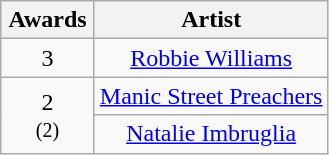<table class="wikitable" rowspan="2" style="text-align:center;">
<tr>
<th scope="col" style="width:55px;">Awards</th>
<th scope="col" style="text-align:center;">Artist</th>
</tr>
<tr>
<td>3</td>
<td><a href='#'>Robbie Williams</a></td>
</tr>
<tr>
<td rowspan="2">2<br><small>(2)</small></td>
<td><a href='#'>Manic Street Preachers</a></td>
</tr>
<tr>
<td><a href='#'>Natalie Imbruglia</a></td>
</tr>
</table>
